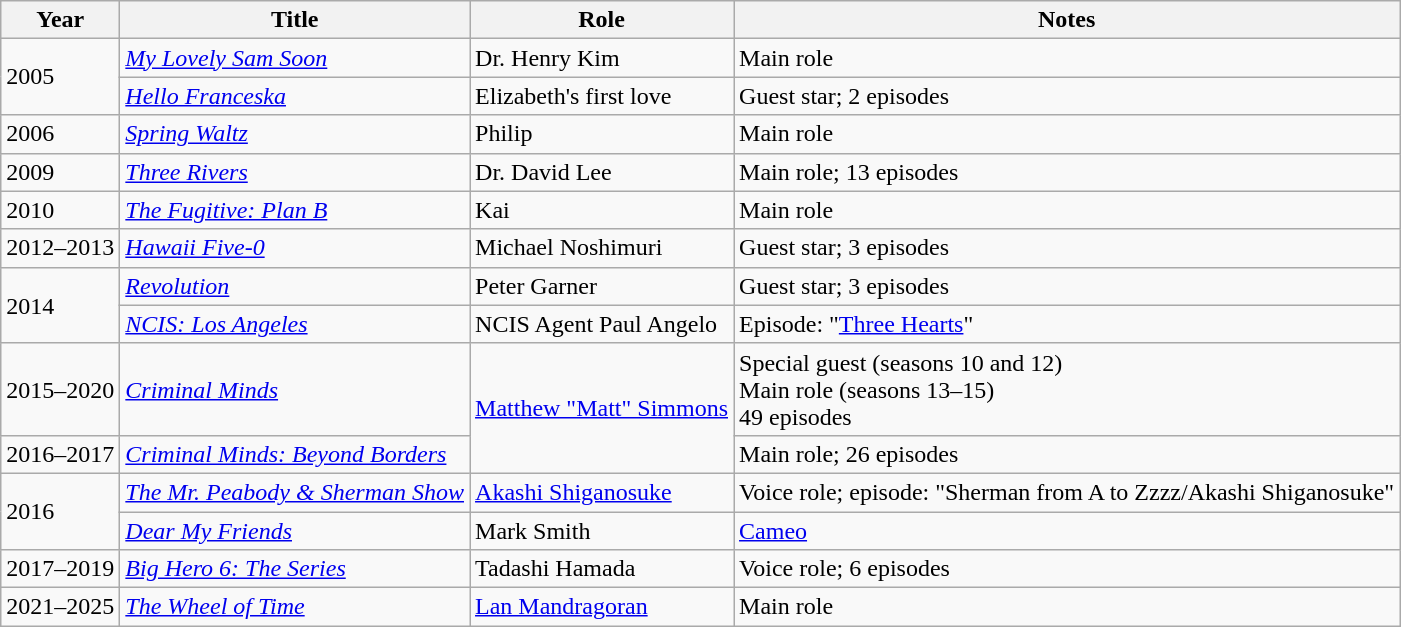<table class="wikitable sortable">
<tr>
<th>Year</th>
<th>Title</th>
<th>Role</th>
<th class="unsortable">Notes</th>
</tr>
<tr>
<td rowspan="2">2005</td>
<td><em><a href='#'>My Lovely Sam Soon</a></em></td>
<td>Dr. Henry Kim</td>
<td>Main role</td>
</tr>
<tr>
<td><em><a href='#'>Hello Franceska</a></em></td>
<td>Elizabeth's first love</td>
<td>Guest star; 2 episodes</td>
</tr>
<tr>
<td>2006</td>
<td><em><a href='#'>Spring Waltz</a></em></td>
<td>Philip</td>
<td>Main role</td>
</tr>
<tr>
<td>2009</td>
<td><em><a href='#'>Three Rivers</a></em></td>
<td>Dr. David Lee</td>
<td>Main role; 13 episodes</td>
</tr>
<tr>
<td>2010</td>
<td><em><a href='#'>The Fugitive: Plan B</a></em></td>
<td>Kai</td>
<td>Main role</td>
</tr>
<tr>
<td>2012–2013</td>
<td><em><a href='#'>Hawaii Five-0</a></em></td>
<td>Michael Noshimuri</td>
<td>Guest star; 3 episodes</td>
</tr>
<tr>
<td rowspan="2">2014</td>
<td><em><a href='#'>Revolution</a></em></td>
<td>Peter Garner</td>
<td>Guest star; 3 episodes</td>
</tr>
<tr>
<td><em><a href='#'>NCIS: Los Angeles</a></em></td>
<td>NCIS Agent Paul Angelo</td>
<td>Episode: "<a href='#'>Three Hearts</a>"</td>
</tr>
<tr>
<td>2015–2020</td>
<td><em><a href='#'>Criminal Minds</a></em></td>
<td rowspan="2"><a href='#'>Matthew "Matt" Simmons</a></td>
<td>Special guest (seasons 10 and 12)<br>Main role (seasons 13–15)<br>49 episodes</td>
</tr>
<tr>
<td>2016–2017</td>
<td><em><a href='#'>Criminal Minds: Beyond Borders</a></em></td>
<td>Main role; 26 episodes</td>
</tr>
<tr>
<td rowspan="2">2016</td>
<td><em><a href='#'>The Mr. Peabody & Sherman Show</a></em></td>
<td><a href='#'>Akashi Shiganosuke</a></td>
<td>Voice role; episode: "Sherman from A to Zzzz/Akashi Shiganosuke"</td>
</tr>
<tr>
<td><em><a href='#'>Dear My Friends</a></em></td>
<td>Mark Smith</td>
<td><a href='#'>Cameo</a></td>
</tr>
<tr>
<td>2017–2019</td>
<td><em><a href='#'>Big Hero 6: The Series</a></em></td>
<td>Tadashi Hamada</td>
<td>Voice role; 6 episodes</td>
</tr>
<tr>
<td>2021–2025</td>
<td><em><a href='#'>The Wheel of Time</a></em></td>
<td><a href='#'>Lan Mandragoran</a></td>
<td>Main role</td>
</tr>
</table>
